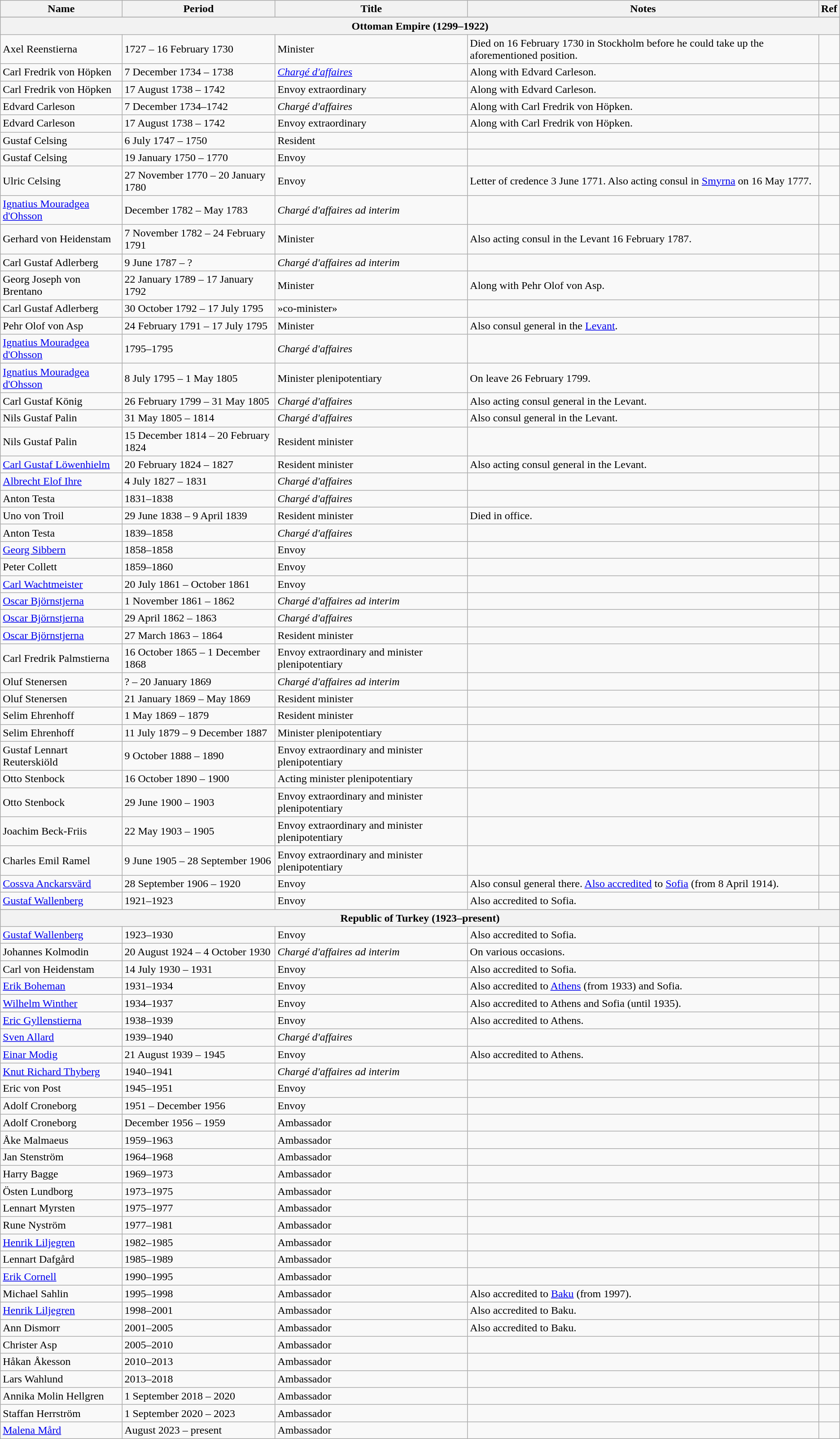<table class="wikitable">
<tr>
<th>Name</th>
<th>Period</th>
<th>Title</th>
<th>Notes</th>
<th>Ref</th>
</tr>
<tr>
</tr>
<tr style="text-align:center;">
<th colspan=5>Ottoman Empire (1299–1922)</th>
</tr>
<tr>
<td>Axel Reenstierna</td>
<td>1727 – 16 February 1730</td>
<td>Minister</td>
<td>Died on 16 February 1730 in Stockholm before he could take up the aforementioned position.</td>
<td></td>
</tr>
<tr>
<td>Carl Fredrik von Höpken</td>
<td>7 December 1734 – 1738</td>
<td><em><a href='#'>Chargé d'affaires</a></em></td>
<td>Along with Edvard Carleson.</td>
<td></td>
</tr>
<tr>
<td>Carl Fredrik von Höpken</td>
<td>17 August 1738 – 1742</td>
<td>Envoy extraordinary</td>
<td>Along with Edvard Carleson.</td>
<td></td>
</tr>
<tr>
<td>Edvard Carleson</td>
<td>7 December 1734–1742</td>
<td><em>Chargé d'affaires</em></td>
<td>Along with Carl Fredrik von Höpken.</td>
<td></td>
</tr>
<tr>
<td>Edvard Carleson</td>
<td>17 August 1738 – 1742</td>
<td>Envoy extraordinary</td>
<td>Along with Carl Fredrik von Höpken.</td>
<td></td>
</tr>
<tr>
<td>Gustaf Celsing</td>
<td>6 July 1747 – 1750</td>
<td>Resident</td>
<td></td>
<td></td>
</tr>
<tr>
<td>Gustaf Celsing</td>
<td>19 January 1750 – 1770</td>
<td>Envoy</td>
<td></td>
<td></td>
</tr>
<tr>
<td>Ulric Celsing</td>
<td>27 November 1770 – 20 January 1780</td>
<td>Envoy</td>
<td>Letter of credence 3 June 1771. Also acting consul in <a href='#'>Smyrna</a> on 16 May 1777.</td>
<td></td>
</tr>
<tr>
<td><a href='#'>Ignatius Mouradgea d'Ohsson</a></td>
<td>December 1782 – May 1783</td>
<td><em>Chargé d'affaires ad interim</em></td>
<td></td>
<td></td>
</tr>
<tr>
<td>Gerhard von Heidenstam</td>
<td>7 November 1782 – 24 February 1791</td>
<td>Minister</td>
<td>Also acting consul in the Levant 16 February 1787.</td>
<td></td>
</tr>
<tr>
<td>Carl Gustaf Adlerberg</td>
<td>9 June 1787 – ?</td>
<td><em>Chargé d'affaires ad interim</em></td>
<td></td>
<td></td>
</tr>
<tr>
<td>Georg Joseph von Brentano</td>
<td>22 January 1789 – 17 January 1792</td>
<td>Minister</td>
<td>Along with Pehr Olof von Asp.</td>
<td></td>
</tr>
<tr>
<td>Carl Gustaf Adlerberg</td>
<td>30 October 1792 – 17 July 1795</td>
<td>»co-minister»</td>
<td></td>
<td></td>
</tr>
<tr>
<td>Pehr Olof von Asp</td>
<td>24 February 1791 – 17 July 1795</td>
<td>Minister</td>
<td>Also consul general in the <a href='#'>Levant</a>.</td>
<td></td>
</tr>
<tr>
<td><a href='#'>Ignatius Mouradgea d'Ohsson</a></td>
<td>1795–1795</td>
<td><em>Chargé d'affaires</em></td>
<td></td>
<td></td>
</tr>
<tr>
<td><a href='#'>Ignatius Mouradgea d'Ohsson</a></td>
<td>8 July 1795 – 1 May 1805</td>
<td>Minister plenipotentiary</td>
<td>On leave 26 February 1799.</td>
<td></td>
</tr>
<tr>
<td>Carl Gustaf König</td>
<td>26 February 1799 – 31 May 1805</td>
<td><em>Chargé d'affaires</em></td>
<td>Also acting consul general in the Levant.</td>
<td></td>
</tr>
<tr>
<td>Nils Gustaf Palin</td>
<td>31 May 1805 – 1814</td>
<td><em>Chargé d'affaires</em></td>
<td>Also consul general in the Levant.</td>
<td></td>
</tr>
<tr>
<td>Nils Gustaf Palin</td>
<td>15 December 1814 – 20 February 1824</td>
<td>Resident minister</td>
<td></td>
<td></td>
</tr>
<tr>
<td><a href='#'>Carl Gustaf Löwenhielm</a></td>
<td>20 February 1824 – 1827</td>
<td>Resident minister</td>
<td>Also acting consul general in the Levant.</td>
<td></td>
</tr>
<tr>
<td><a href='#'>Albrecht Elof Ihre</a></td>
<td>4 July 1827 – 1831</td>
<td><em>Chargé d'affaires</em></td>
<td></td>
<td></td>
</tr>
<tr>
<td>Anton Testa</td>
<td>1831–1838</td>
<td><em>Chargé d'affaires</em></td>
<td></td>
<td></td>
</tr>
<tr>
<td>Uno von Troil</td>
<td>29 June 1838 – 9 April 1839</td>
<td>Resident minister</td>
<td>Died in office.</td>
<td></td>
</tr>
<tr>
<td>Anton Testa</td>
<td>1839–1858</td>
<td><em>Chargé d'affaires</em></td>
<td></td>
<td></td>
</tr>
<tr>
<td><a href='#'>Georg Sibbern</a></td>
<td>1858–1858</td>
<td>Envoy</td>
<td></td>
<td></td>
</tr>
<tr>
<td>Peter Collett</td>
<td>1859–1860</td>
<td>Envoy</td>
<td></td>
<td></td>
</tr>
<tr>
<td><a href='#'>Carl Wachtmeister</a></td>
<td>20 July 1861 – October 1861</td>
<td>Envoy</td>
<td></td>
<td></td>
</tr>
<tr>
<td><a href='#'>Oscar Björnstjerna</a></td>
<td>1 November 1861 – 1862</td>
<td><em>Chargé d'affaires ad interim</em></td>
<td></td>
<td></td>
</tr>
<tr>
<td><a href='#'>Oscar Björnstjerna</a></td>
<td>29 April 1862 – 1863</td>
<td><em>Chargé d'affaires</em></td>
<td></td>
<td></td>
</tr>
<tr>
<td><a href='#'>Oscar Björnstjerna</a></td>
<td>27 March 1863 – 1864</td>
<td>Resident minister</td>
<td></td>
<td></td>
</tr>
<tr>
<td>Carl Fredrik Palmstierna</td>
<td>16 October 1865 – 1 December 1868</td>
<td>Envoy extraordinary and minister plenipotentiary</td>
<td></td>
<td></td>
</tr>
<tr>
<td>Oluf Stenersen</td>
<td>? – 20 January 1869</td>
<td><em>Chargé d'affaires ad interim</em></td>
<td></td>
<td></td>
</tr>
<tr>
<td>Oluf Stenersen</td>
<td>21 January 1869 – May 1869</td>
<td>Resident minister</td>
<td></td>
<td></td>
</tr>
<tr>
<td>Selim Ehrenhoff</td>
<td>1 May 1869 – 1879</td>
<td>Resident minister</td>
<td></td>
<td></td>
</tr>
<tr>
<td>Selim Ehrenhoff</td>
<td>11 July 1879 – 9 December 1887</td>
<td>Minister plenipotentiary</td>
<td></td>
<td></td>
</tr>
<tr>
<td>Gustaf Lennart Reuterskiöld</td>
<td>9 October 1888 – 1890</td>
<td>Envoy extraordinary and minister plenipotentiary</td>
<td></td>
<td></td>
</tr>
<tr>
<td>Otto Stenbock</td>
<td>16 October 1890 – 1900</td>
<td>Acting minister plenipotentiary</td>
<td></td>
<td></td>
</tr>
<tr>
<td>Otto Stenbock</td>
<td>29 June 1900 – 1903</td>
<td>Envoy extraordinary and minister plenipotentiary</td>
<td></td>
<td></td>
</tr>
<tr>
<td>Joachim Beck-Friis</td>
<td>22 May 1903 – 1905</td>
<td>Envoy extraordinary and minister plenipotentiary</td>
<td></td>
<td></td>
</tr>
<tr>
<td>Charles Emil Ramel</td>
<td>9 June 1905 – 28 September 1906</td>
<td>Envoy extraordinary and minister plenipotentiary</td>
<td></td>
<td></td>
</tr>
<tr>
<td><a href='#'>Cossva Anckarsvärd</a></td>
<td>28 September 1906 – 1920</td>
<td>Envoy</td>
<td>Also consul general there. <a href='#'>Also accredited</a> to <a href='#'>Sofia</a> (from 8 April 1914).</td>
<td></td>
</tr>
<tr>
<td><a href='#'>Gustaf Wallenberg</a></td>
<td>1921–1923</td>
<td>Envoy</td>
<td>Also accredited to Sofia.</td>
<td></td>
</tr>
<tr>
</tr>
<tr style="text-align:center;">
<th colspan=5>Republic of Turkey (1923–present)</th>
</tr>
<tr>
<td><a href='#'>Gustaf Wallenberg</a></td>
<td>1923–1930</td>
<td>Envoy</td>
<td>Also accredited to Sofia.</td>
<td></td>
</tr>
<tr>
<td>Johannes Kolmodin</td>
<td>20 August 1924 – 4 October 1930</td>
<td><em>Chargé d'affaires ad interim</em></td>
<td>On various occasions.</td>
<td></td>
</tr>
<tr>
<td>Carl von Heidenstam</td>
<td>14 July 1930 – 1931</td>
<td>Envoy</td>
<td>Also accredited to Sofia.</td>
<td></td>
</tr>
<tr>
<td><a href='#'>Erik Boheman</a></td>
<td>1931–1934</td>
<td>Envoy</td>
<td>Also accredited to <a href='#'>Athens</a> (from 1933) and Sofia.</td>
<td></td>
</tr>
<tr>
<td><a href='#'>Wilhelm Winther</a></td>
<td>1934–1937</td>
<td>Envoy</td>
<td>Also accredited to Athens and Sofia (until 1935).</td>
<td></td>
</tr>
<tr>
<td><a href='#'>Eric Gyllenstierna</a></td>
<td>1938–1939</td>
<td>Envoy</td>
<td>Also accredited to Athens.</td>
<td></td>
</tr>
<tr>
<td><a href='#'>Sven Allard</a></td>
<td>1939–1940</td>
<td><em>Chargé d'affaires</em></td>
<td></td>
<td></td>
</tr>
<tr>
<td><a href='#'>Einar Modig</a></td>
<td>21 August 1939 – 1945</td>
<td>Envoy</td>
<td>Also accredited to Athens.</td>
<td></td>
</tr>
<tr>
<td><a href='#'>Knut Richard Thyberg</a></td>
<td>1940–1941</td>
<td><em>Chargé d'affaires ad interim</em></td>
<td></td>
<td></td>
</tr>
<tr>
<td>Eric von Post</td>
<td>1945–1951</td>
<td>Envoy</td>
<td></td>
<td></td>
</tr>
<tr>
<td>Adolf Croneborg</td>
<td>1951 – December 1956</td>
<td>Envoy</td>
<td></td>
<td></td>
</tr>
<tr>
<td>Adolf Croneborg</td>
<td>December 1956 – 1959</td>
<td>Ambassador</td>
<td></td>
<td></td>
</tr>
<tr>
<td>Åke Malmaeus</td>
<td>1959–1963</td>
<td>Ambassador</td>
<td></td>
<td></td>
</tr>
<tr>
<td>Jan Stenström</td>
<td>1964–1968</td>
<td>Ambassador</td>
<td></td>
<td></td>
</tr>
<tr>
<td>Harry Bagge</td>
<td>1969–1973</td>
<td>Ambassador</td>
<td></td>
<td></td>
</tr>
<tr>
<td>Östen Lundborg</td>
<td>1973–1975</td>
<td>Ambassador</td>
<td></td>
<td></td>
</tr>
<tr>
<td>Lennart Myrsten</td>
<td>1975–1977</td>
<td>Ambassador</td>
<td></td>
<td></td>
</tr>
<tr>
<td>Rune Nyström</td>
<td>1977–1981</td>
<td>Ambassador</td>
<td></td>
<td></td>
</tr>
<tr>
<td><a href='#'>Henrik Liljegren</a></td>
<td>1982–1985</td>
<td>Ambassador</td>
<td></td>
<td></td>
</tr>
<tr>
<td>Lennart Dafgård</td>
<td>1985–1989</td>
<td>Ambassador</td>
<td></td>
<td></td>
</tr>
<tr>
<td><a href='#'>Erik Cornell</a></td>
<td>1990–1995</td>
<td>Ambassador</td>
<td></td>
<td></td>
</tr>
<tr>
<td>Michael Sahlin</td>
<td>1995–1998</td>
<td>Ambassador</td>
<td>Also accredited to <a href='#'>Baku</a> (from 1997).</td>
<td></td>
</tr>
<tr>
<td><a href='#'>Henrik Liljegren</a></td>
<td>1998–2001</td>
<td>Ambassador</td>
<td>Also accredited to Baku.</td>
<td></td>
</tr>
<tr>
<td>Ann Dismorr</td>
<td>2001–2005</td>
<td>Ambassador</td>
<td>Also accredited to Baku.</td>
<td></td>
</tr>
<tr>
<td>Christer Asp</td>
<td>2005–2010</td>
<td>Ambassador</td>
<td></td>
<td></td>
</tr>
<tr>
<td>Håkan Åkesson</td>
<td>2010–2013</td>
<td>Ambassador</td>
<td></td>
<td></td>
</tr>
<tr>
<td>Lars Wahlund</td>
<td>2013–2018</td>
<td>Ambassador</td>
<td></td>
<td></td>
</tr>
<tr>
<td>Annika Molin Hellgren</td>
<td>1 September 2018 – 2020</td>
<td>Ambassador</td>
<td></td>
<td></td>
</tr>
<tr>
<td>Staffan Herrström</td>
<td>1 September 2020 – 2023</td>
<td>Ambassador</td>
<td></td>
<td></td>
</tr>
<tr>
<td><a href='#'>Malena Mård</a></td>
<td>August 2023 – present</td>
<td>Ambassador</td>
<td></td>
<td></td>
</tr>
</table>
